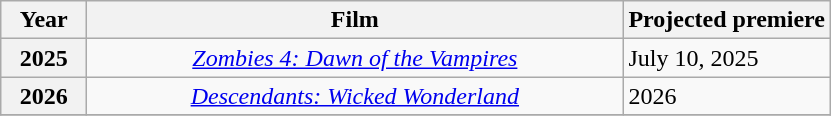<table class="wikitable plainrowheaders">
<tr>
<th scope="col" width="50px">Year</th>
<th scope="col" width="350px">Film</th>
<th scope="col">Projected premiere</th>
</tr>
<tr>
<th scope="row" style="text-align:center;" rowspan=1">2025</th>
<td style="text-align:center;"><em><a href='#'>Zombies 4: Dawn of the Vampires</a></em></td>
<td>July 10, 2025</td>
</tr>
<tr>
<th scope="row" style="text-align:center;" rowspan=1">2026</th>
<td style="text-align:center;"><em><a href='#'>Descendants: Wicked Wonderland</a></em></td>
<td>2026</td>
</tr>
<tr>
</tr>
</table>
